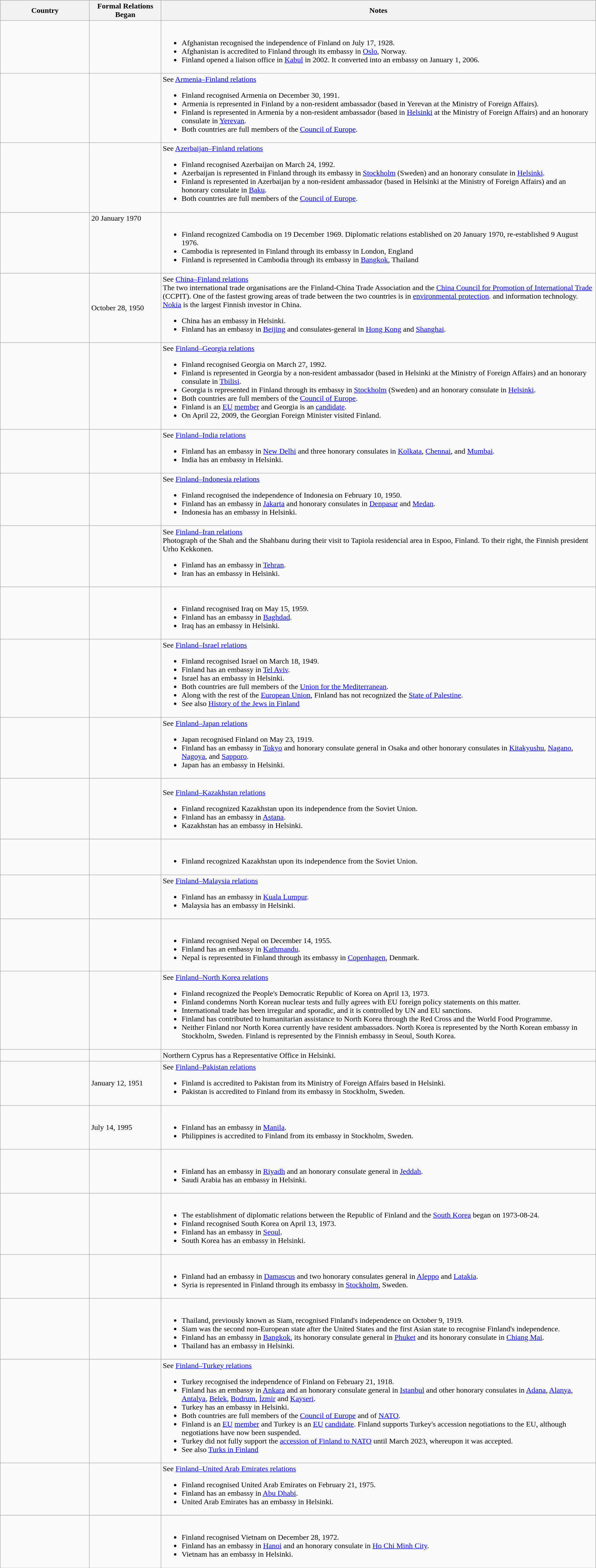<table class="wikitable sortable" border="1" style="width:100%; margin:auto;">
<tr>
<th width="15%">Country</th>
<th width="12%">Formal Relations Began</th>
<th>Notes</th>
</tr>
<tr -valign="top">
<td></td>
<td> </td>
<td><br><ul><li>Afghanistan recognised the independence of Finland on July 17, 1928.</li><li>Afghanistan is accredited to Finland through its embassy in <a href='#'>Oslo</a>, Norway.</li><li>Finland opened a liaison office in <a href='#'>Kabul</a> in 2002. It converted into an embassy on January 1, 2006.</li></ul></td>
</tr>
<tr -valign="top">
<td></td>
<td> </td>
<td>See <a href='#'>Armenia–Finland relations</a><br><ul><li>Finland recognised Armenia on December 30, 1991.</li><li>Armenia is represented in Finland by a non-resident ambassador (based in Yerevan at the Ministry of Foreign Affairs).</li><li>Finland is represented in Armenia by a non-resident ambassador (based in <a href='#'>Helsinki</a> at the Ministry of Foreign Affairs) and an honorary consulate in <a href='#'>Yerevan</a>.</li><li>Both countries are full members of the <a href='#'>Council of Europe</a>.</li></ul></td>
</tr>
<tr -valign="top">
<td></td>
<td> </td>
<td>See <a href='#'>Azerbaijan–Finland relations</a><br><ul><li>Finland recognised Azerbaijan on March 24, 1992.</li><li>Azerbaijan is represented in Finland through its embassy in <a href='#'>Stockholm</a> (Sweden) and an honorary consulate in <a href='#'>Helsinki</a>.</li><li>Finland is represented in Azerbaijan by a non-resident ambassador (based in Helsinki at the Ministry of Foreign Affairs) and an honorary consulate in <a href='#'>Baku</a>.</li><li>Both countries are full members of the <a href='#'>Council of Europe</a>.</li></ul></td>
</tr>
<tr valign="top">
<td></td>
<td>20 January 1970</td>
<td><br><ul><li>Finland recognized Cambodia on 19 December 1969. Diplomatic relations established on 20 January 1970, re-established 9 August 1976.</li><li>Cambodia is represented in Finland through its embassy in London, England</li><li>Finland is represented in Cambodia through its embassy in <a href='#'>Bangkok</a>, Thailand</li></ul></td>
</tr>
<tr -valign="top">
<td></td>
<td>October 28, 1950</td>
<td>See <a href='#'>China–Finland relations</a><br>The two international trade organisations are the Finland-China Trade Association and the <a href='#'>China Council for Promotion of International Trade</a> (CCPIT). One of the fastest growing areas of trade between the two countries is in <a href='#'>environmental protection</a>. and information technology. <a href='#'>Nokia</a> is the largest Finnish investor in China.<ul><li>China has an embassy in Helsinki.</li><li>Finland has an embassy in <a href='#'>Beijing</a> and consulates-general in <a href='#'>Hong Kong</a> and <a href='#'>Shanghai</a>.</li></ul></td>
</tr>
<tr -valign="top">
<td></td>
<td></td>
<td>See <a href='#'>Finland–Georgia relations</a> <br><ul><li>Finland recognised Georgia on March 27, 1992.</li><li>Finland is represented in Georgia by a non-resident ambassador (based in Helsinki at the Ministry of Foreign Affairs) and an honorary consulate in <a href='#'>Tbilisi</a>.</li><li>Georgia is represented in Finland through its embassy in <a href='#'>Stockholm</a> (Sweden) and an honorary consulate in <a href='#'>Helsinki</a>.</li><li>Both countries are full members of the <a href='#'>Council of Europe</a>.</li><li>Finland is an <a href='#'>EU</a> <a href='#'>member</a> and Georgia is an <a href='#'>candidate</a>.</li><li>On April 22, 2009, the Georgian Foreign Minister visited Finland.</li></ul></td>
</tr>
<tr -valign="top">
<td></td>
<td></td>
<td>See <a href='#'>Finland–India relations</a> <br><ul><li>Finland has an embassy in <a href='#'>New Delhi</a> and three honorary consulates in <a href='#'>Kolkata</a>, <a href='#'>Chennai</a>, and <a href='#'>Mumbai</a>.</li><li>India has an embassy in Helsinki.</li></ul></td>
</tr>
<tr -valign="top">
<td></td>
<td></td>
<td>See <a href='#'>Finland–Indonesia relations</a><br><ul><li>Finland recognised the independence of Indonesia on February 10, 1950.</li><li>Finland has an embassy in <a href='#'>Jakarta</a> and honorary consulates in <a href='#'>Denpasar</a> and <a href='#'>Medan</a>.</li><li>Indonesia has an embassy in Helsinki.</li></ul></td>
</tr>
<tr -valign="top">
<td></td>
<td></td>
<td>See <a href='#'>Finland–Iran relations</a> <br>Photograph of the Shah and the Shahbanu during their visit to Tapiola residencial area in Espoo, Finland. To their right, the Finnish president Urho Kekkonen.<ul><li>Finland has an embassy in <a href='#'>Tehran</a>.</li><li>Iran has an embassy in Helsinki.</li></ul></td>
</tr>
<tr -valign="top">
<td></td>
<td> </td>
<td><br><ul><li>Finland recognised Iraq on May 15, 1959.</li><li>Finland has an embassy in <a href='#'>Baghdad</a>.</li><li>Iraq has an embassy in Helsinki.</li></ul></td>
</tr>
<tr -valign="top">
<td></td>
<td></td>
<td>See <a href='#'>Finland–Israel relations</a><br><ul><li>Finland recognised Israel on March 18, 1949.</li><li>Finland has an embassy in <a href='#'>Tel Aviv</a>.</li><li>Israel has an embassy in Helsinki.</li><li>Both countries are full members of the <a href='#'>Union for the Mediterranean</a>.</li><li>Along with the rest of the <a href='#'>European Union</a>, Finland has not recognized the <a href='#'>State of Palestine</a>.</li><li>See also <a href='#'>History of the Jews in Finland</a></li></ul></td>
</tr>
<tr -valign="top">
<td></td>
<td></td>
<td>See <a href='#'>Finland–Japan relations</a> <br><ul><li>Japan recognised Finland on May 23, 1919.</li><li>Finland has an embassy in <a href='#'>Tokyo</a> and honorary consulate general in Osaka and other honorary consulates in <a href='#'>Kitakyushu</a>, <a href='#'>Nagano</a>, <a href='#'>Nagoya</a>, and <a href='#'>Sapporo</a>.</li><li>Japan has an embassy in Helsinki.</li></ul></td>
</tr>
<tr -valign="top">
<td></td>
<td></td>
<td><br>See <a href='#'>Finland–Kazakhstan relations</a><ul><li>Finland recognized Kazakhstan upon its independence from the Soviet Union.</li><li>Finland has an embassy in <a href='#'>Astana</a>.</li><li>Kazakhstan has an embassy in Helsinki.</li></ul></td>
</tr>
<tr -valign="top">
<td></td>
<td></td>
<td><br><ul><li>Finland recognized Kazakhstan upon its independence from the Soviet Union.</li></ul></td>
</tr>
<tr -valign="top">
<td></td>
<td></td>
<td>See <a href='#'>Finland–Malaysia relations</a><br><ul><li>Finland has an embassy in <a href='#'>Kuala Lumpur</a>.</li><li>Malaysia has an embassy in Helsinki.</li></ul></td>
</tr>
<tr -valign="top">
<td></td>
<td></td>
<td><br><ul><li>Finland recognised Nepal on December 14, 1955.</li><li>Finland has an embassy in <a href='#'>Kathmandu</a>.</li><li>Nepal is represented in Finland through its embassy in <a href='#'>Copenhagen</a>, Denmark.</li></ul></td>
</tr>
<tr -valign="top">
<td></td>
<td></td>
<td>See <a href='#'>Finland–North Korea relations</a><br><ul><li>Finland recognized the People's Democratic Republic of Korea on April 13, 1973.</li><li>Finland condemns North Korean nuclear tests and fully agrees with EU foreign policy statements on this matter.</li><li>International trade has been irregular and sporadic, and it is controlled by UN and EU sanctions.</li><li>Finland has contributed to humanitarian assistance to North Korea through the Red Cross and the World Food Programme.</li><li>Neither Finland nor North Korea currently have resident ambassadors. North Korea is represented by the North Korean embassy in Stockholm, Sweden. Finland is represented by the Finnish embassy in Seoul, South Korea.</li></ul></td>
</tr>
<tr>
<td></td>
<td></td>
<td>Northern Cyprus has a Representative Office in Helsinki.</td>
</tr>
<tr>
<td></td>
<td>January 12, 1951</td>
<td>See <a href='#'>Finland–Pakistan relations</a><br><ul><li>Finland is accredited to Pakistan from its Ministry of Foreign Affairs based in Helsinki.</li><li>Pakistan is accredited to Finland from its embassy in Stockholm, Sweden.</li></ul></td>
</tr>
<tr>
<td></td>
<td>July 14, 1995</td>
<td><br><ul><li>Finland has an embassy in <a href='#'>Manila</a>.</li><li>Philippines is accredited to Finland from its embassy in Stockholm, Sweden.</li></ul></td>
</tr>
<tr -valign="top">
<td></td>
<td></td>
<td><br><ul><li>Finland has an embassy in <a href='#'>Riyadh</a> and an honorary consulate general in <a href='#'>Jeddah</a>.</li><li>Saudi Arabia has an embassy in Helsinki.</li></ul></td>
</tr>
<tr -valign="top">
<td></td>
<td></td>
<td><br><ul><li>The establishment of diplomatic relations between the Republic of Finland and the <a href='#'>South Korea</a> began on 1973-08-24.</li><li>Finland recognised South Korea on April 13, 1973.</li><li>Finland has an embassy in <a href='#'>Seoul</a>.</li><li>South Korea has an embassy in Helsinki.</li></ul></td>
</tr>
<tr -valign="top">
<td></td>
<td> </td>
<td><br><ul><li>Finland had an embassy in <a href='#'>Damascus</a> and two honorary consulates general in <a href='#'>Aleppo</a> and <a href='#'>Latakia</a>.</li><li>Syria is represented in Finland through its embassy in <a href='#'>Stockholm</a>, Sweden.</li></ul></td>
</tr>
<tr -valign="top">
<td></td>
<td></td>
<td><br><ul><li>Thailand, previously known as Siam, recognised Finland's independence on October 9, 1919.</li><li>Siam was the second non-European state after the United States and the first Asian state to recognise Finland's independence.</li><li>Finland has an embassy in <a href='#'>Bangkok</a>, its honorary consulate general in <a href='#'>Phuket</a> and its honorary consulate in <a href='#'>Chiang Mai</a>.</li><li>Thailand has an embassy in Helsinki.</li></ul></td>
</tr>
<tr -valign="top">
<td></td>
<td></td>
<td>See <a href='#'>Finland–Turkey relations</a><br><ul><li>Turkey recognised the independence of Finland on February 21, 1918.</li><li>Finland has an embassy in <a href='#'>Ankara</a> and an honorary consulate general in <a href='#'>Istanbul</a> and other honorary consulates in <a href='#'>Adana</a>, <a href='#'>Alanya</a>, <a href='#'>Antalya</a>, <a href='#'>Belek</a>, <a href='#'>Bodrum</a>, <a href='#'>İzmir</a> and <a href='#'>Kayseri</a>.</li><li>Turkey has an embassy in Helsinki.</li><li>Both countries are full members of the <a href='#'>Council of Europe</a> and of <a href='#'>NATO</a>.</li><li>Finland is an <a href='#'>EU</a> <a href='#'>member</a> and Turkey is an <a href='#'>EU</a> <a href='#'>candidate</a>. Finland supports Turkey's accession negotiations to the EU, although negotiations have now been suspended.</li><li>Turkey did not fully support the <a href='#'>accession of Finland to NATO</a> until March 2023, whereupon it was accepted.</li><li>See also <a href='#'>Turks in Finland</a></li></ul></td>
</tr>
<tr -valign="top">
<td></td>
<td> </td>
<td>See <a href='#'>Finland–United Arab Emirates relations</a><br><ul><li>Finland recognised United Arab Emirates on February 21, 1975.</li><li>Finland has an embassy in <a href='#'>Abu Dhabi</a>.</li><li>United Arab Emirates has an embassy in Helsinki.</li></ul></td>
</tr>
<tr -valign="top">
<td></td>
<td></td>
<td><br><ul><li>Finland recognised Vietnam on December 28, 1972.</li><li>Finland has an embassy in <a href='#'>Hanoi</a> and an honorary consulate in <a href='#'>Ho Chi Minh City</a>.</li><li>Vietnam has an embassy in Helsinki.</li></ul></td>
</tr>
</table>
